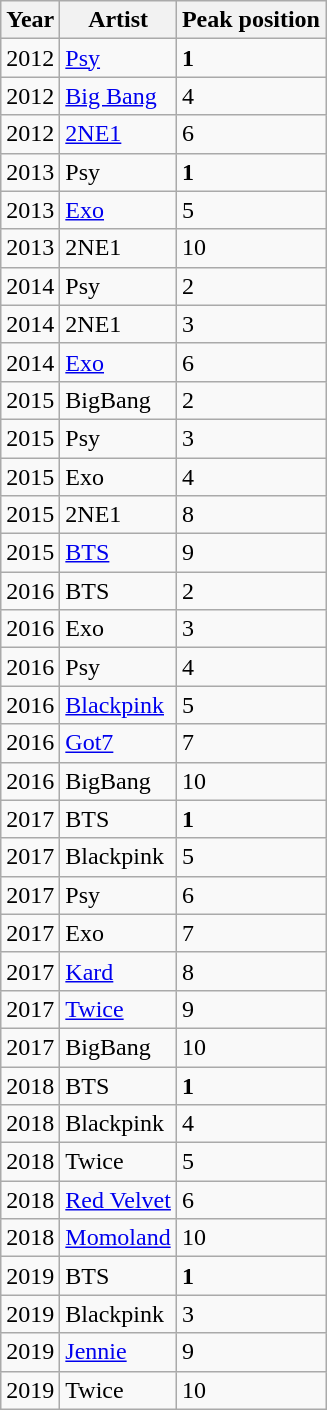<table class="sortable wikitable">
<tr>
<th>Year</th>
<th>Artist</th>
<th>Peak position</th>
</tr>
<tr>
<td>2012</td>
<td><a href='#'>Psy</a></td>
<td><span><strong>1</strong></span></td>
</tr>
<tr>
<td>2012</td>
<td><a href='#'>Big Bang</a></td>
<td>4</td>
</tr>
<tr>
<td>2012</td>
<td><a href='#'>2NE1</a></td>
<td>6</td>
</tr>
<tr>
<td>2013</td>
<td>Psy</td>
<td><span><strong>1</strong></span></td>
</tr>
<tr>
<td>2013</td>
<td><a href='#'>Exo</a></td>
<td>5</td>
</tr>
<tr>
<td>2013</td>
<td>2NE1</td>
<td>10</td>
</tr>
<tr>
<td>2014</td>
<td>Psy</td>
<td>2</td>
</tr>
<tr>
<td>2014</td>
<td>2NE1</td>
<td>3</td>
</tr>
<tr>
<td>2014</td>
<td><a href='#'>Exo</a></td>
<td>6</td>
</tr>
<tr>
<td>2015</td>
<td>BigBang</td>
<td>2</td>
</tr>
<tr>
<td>2015</td>
<td>Psy</td>
<td>3</td>
</tr>
<tr>
<td>2015</td>
<td>Exo</td>
<td>4</td>
</tr>
<tr>
<td>2015</td>
<td>2NE1</td>
<td>8</td>
</tr>
<tr>
<td>2015</td>
<td><a href='#'>BTS</a></td>
<td>9</td>
</tr>
<tr>
<td>2016</td>
<td>BTS</td>
<td>2</td>
</tr>
<tr>
<td>2016</td>
<td>Exo</td>
<td>3</td>
</tr>
<tr>
<td>2016</td>
<td>Psy</td>
<td>4</td>
</tr>
<tr>
<td>2016</td>
<td><a href='#'>Blackpink</a></td>
<td>5</td>
</tr>
<tr>
<td>2016</td>
<td><a href='#'>Got7</a></td>
<td>7</td>
</tr>
<tr>
<td>2016</td>
<td>BigBang</td>
<td>10</td>
</tr>
<tr>
<td>2017</td>
<td>BTS</td>
<td><span><strong>1</strong></span></td>
</tr>
<tr>
<td>2017</td>
<td>Blackpink</td>
<td>5</td>
</tr>
<tr>
<td>2017</td>
<td>Psy</td>
<td>6</td>
</tr>
<tr>
<td>2017</td>
<td>Exo</td>
<td>7</td>
</tr>
<tr>
<td>2017</td>
<td><a href='#'>Kard</a></td>
<td>8</td>
</tr>
<tr>
<td>2017</td>
<td><a href='#'>Twice</a></td>
<td>9</td>
</tr>
<tr>
<td>2017</td>
<td>BigBang</td>
<td>10</td>
</tr>
<tr>
<td>2018</td>
<td>BTS</td>
<td><span><strong>1</strong></span></td>
</tr>
<tr>
<td>2018</td>
<td>Blackpink</td>
<td>4</td>
</tr>
<tr>
<td>2018</td>
<td>Twice</td>
<td>5</td>
</tr>
<tr>
<td>2018</td>
<td><a href='#'>Red Velvet</a></td>
<td>6</td>
</tr>
<tr>
<td>2018</td>
<td><a href='#'>Momoland</a></td>
<td>10</td>
</tr>
<tr>
<td>2019</td>
<td>BTS</td>
<td><span><strong>1</strong></span></td>
</tr>
<tr>
<td>2019</td>
<td>Blackpink</td>
<td>3</td>
</tr>
<tr>
<td>2019</td>
<td><a href='#'>Jennie</a></td>
<td>9</td>
</tr>
<tr>
<td>2019</td>
<td>Twice</td>
<td>10</td>
</tr>
</table>
